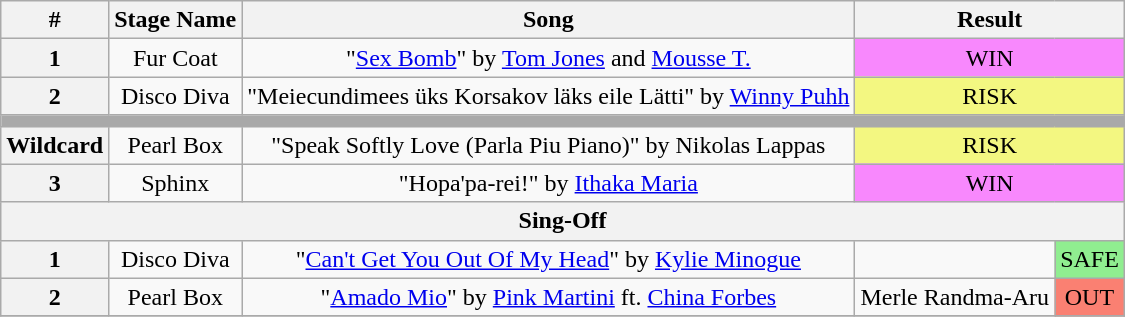<table class="wikitable plainrowheaders" style="text-align: center;">
<tr>
<th>#</th>
<th>Stage Name</th>
<th>Song</th>
<th colspan="2">Result</th>
</tr>
<tr>
<th>1</th>
<td>Fur Coat</td>
<td>"<a href='#'>Sex Bomb</a>" by <a href='#'>Tom Jones</a> and <a href='#'>Mousse T.</a></td>
<td colspan="2" bgcolor="#F888FD">WIN</td>
</tr>
<tr>
<th>2</th>
<td>Disco Diva</td>
<td>"Meiecundimees üks Korsakov läks eile Lätti" by <a href='#'>Winny Puhh</a></td>
<td colspan="2" bgcolor="#F3F781">RISK</td>
</tr>
<tr>
<td colspan="5" style="background:darkgray"></td>
</tr>
<tr>
<th>Wildcard</th>
<td>Pearl Box</td>
<td>"Speak Softly Love (Parla Piu Piano)" by Nikolas Lappas</td>
<td colspan="2" bgcolor="#F3F781">RISK</td>
</tr>
<tr>
<th>3</th>
<td>Sphinx</td>
<td>"Hopa'pa-rei!" by <a href='#'>Ithaka Maria</a></td>
<td colspan="2" bgcolor="#F888FD">WIN</td>
</tr>
<tr>
<th colspan="5">Sing-Off</th>
</tr>
<tr>
<th>1</th>
<td>Disco Diva</td>
<td>"<a href='#'>Can't Get You Out Of My Head</a>" by <a href='#'>Kylie Minogue</a></td>
<td></td>
<td bgcolor="lightgreen">SAFE</td>
</tr>
<tr>
<th>2</th>
<td>Pearl Box</td>
<td>"<a href='#'>Amado Mio</a>" by <a href='#'>Pink Martini</a> ft. <a href='#'>China Forbes</a></td>
<td>Merle Randma-Aru</td>
<td bgcolor="salmon">OUT</td>
</tr>
<tr>
</tr>
</table>
